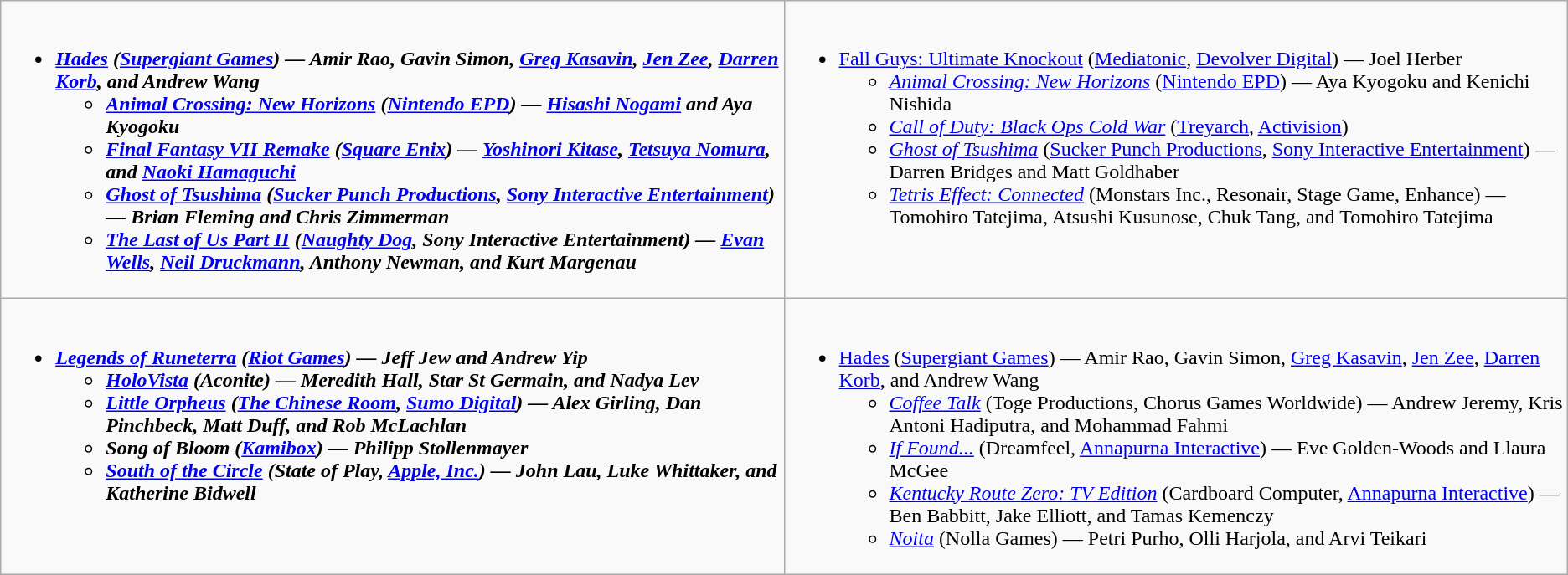<table class="wikitable">
<tr>
<td valign="top" width="50%"><br><ul><li><strong><em><a href='#'>Hades</a><em> (<a href='#'>Supergiant Games</a>) — Amir Rao, Gavin Simon, <a href='#'>Greg Kasavin</a>, <a href='#'>Jen Zee</a>, <a href='#'>Darren Korb</a>, and Andrew Wang<strong><ul><li></em><a href='#'>Animal Crossing: New Horizons</a><em> (<a href='#'>Nintendo EPD</a>) — <a href='#'>Hisashi Nogami</a> and Aya Kyogoku</li><li></em><a href='#'>Final Fantasy VII Remake</a><em> (<a href='#'>Square Enix</a>) — <a href='#'>Yoshinori Kitase</a>, <a href='#'>Tetsuya Nomura</a>, and <a href='#'>Naoki Hamaguchi</a></li><li></em><a href='#'>Ghost of Tsushima</a><em> (<a href='#'>Sucker Punch Productions</a>, <a href='#'>Sony Interactive Entertainment</a>) — Brian Fleming and Chris Zimmerman</li><li></em><a href='#'>The Last of Us Part II</a><em> (<a href='#'>Naughty Dog</a>, Sony Interactive Entertainment) — <a href='#'>Evan Wells</a>, <a href='#'>Neil Druckmann</a>, Anthony Newman, and Kurt Margenau</li></ul></li></ul></td>
<td valign="top" width="50%"><br><ul><li></em></strong><a href='#'>Fall Guys: Ultimate Knockout</a></em> (<a href='#'>Mediatonic</a>, <a href='#'>Devolver Digital</a>) — Joel Herber</strong><ul><li><em><a href='#'>Animal Crossing: New Horizons</a></em> (<a href='#'>Nintendo EPD</a>) — Aya Kyogoku and Kenichi Nishida</li><li><em><a href='#'>Call of Duty: Black Ops Cold War</a></em> (<a href='#'>Treyarch</a>, <a href='#'>Activision</a>)</li><li><em><a href='#'>Ghost of Tsushima</a></em> (<a href='#'>Sucker Punch Productions</a>, <a href='#'>Sony Interactive Entertainment</a>) — Darren Bridges and Matt Goldhaber</li><li><em><a href='#'>Tetris Effect: Connected</a></em> (Monstars Inc., Resonair, Stage Game, Enhance) — Tomohiro Tatejima, Atsushi Kusunose, Chuk Tang, and Tomohiro Tatejima</li></ul></li></ul></td>
</tr>
<tr>
<td valign="top" width="50%"><br><ul><li><strong><em><a href='#'>Legends of Runeterra</a><em> (<a href='#'>Riot Games</a>) — Jeff Jew and Andrew Yip<strong><ul><li></em><a href='#'>HoloVista</a><em> (Aconite) — Meredith Hall, Star St Germain, and Nadya Lev</li><li></em><a href='#'>Little Orpheus</a><em> (<a href='#'>The Chinese Room</a>, <a href='#'>Sumo Digital</a>) — Alex Girling, Dan Pinchbeck, Matt Duff, and Rob McLachlan</li><li></em>Song of Bloom<em> (<a href='#'>Kamibox</a>) — Philipp Stollenmayer</li><li></em><a href='#'>South of the Circle</a><em> (State of Play, <a href='#'>Apple, Inc.</a>) — John Lau, Luke Whittaker, and Katherine Bidwell</li></ul></li></ul></td>
<td valign="top" width="50%"><br><ul><li></em></strong><a href='#'>Hades</a></em> (<a href='#'>Supergiant Games</a>) — Amir Rao, Gavin Simon, <a href='#'>Greg Kasavin</a>, <a href='#'>Jen Zee</a>, <a href='#'>Darren Korb</a>, and Andrew Wang</strong><ul><li><em><a href='#'>Coffee Talk</a></em> (Toge Productions, Chorus Games Worldwide) — Andrew Jeremy, Kris Antoni Hadiputra, and Mohammad Fahmi</li><li><em><a href='#'>If Found...</a></em> (Dreamfeel, <a href='#'>Annapurna Interactive</a>) — Eve Golden-Woods and Llaura McGee</li><li><em><a href='#'>Kentucky Route Zero: TV Edition</a></em> (Cardboard Computer, <a href='#'>Annapurna Interactive</a>) — Ben Babbitt, Jake Elliott, and Tamas Kemenczy</li><li><em><a href='#'>Noita</a></em> (Nolla Games) — Petri Purho, Olli Harjola, and Arvi Teikari</li></ul></li></ul></td>
</tr>
</table>
